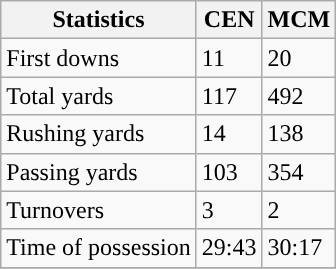<table class="wikitable">
<tr>
<th>Statistics</th>
<th>CEN</th>
<th>MCM</th>
</tr>
<tr>
<td>First downs</td>
<td>11</td>
<td>20</td>
</tr>
<tr>
<td>Total yards</td>
<td>117</td>
<td>492</td>
</tr>
<tr>
<td>Rushing yards</td>
<td>14</td>
<td>138</td>
</tr>
<tr>
<td>Passing yards</td>
<td>103</td>
<td>354</td>
</tr>
<tr>
<td>Turnovers</td>
<td>3</td>
<td>2</td>
</tr>
<tr>
<td>Time of possession</td>
<td>29:43</td>
<td>30:17</td>
</tr>
<tr>
</tr>
</table>
